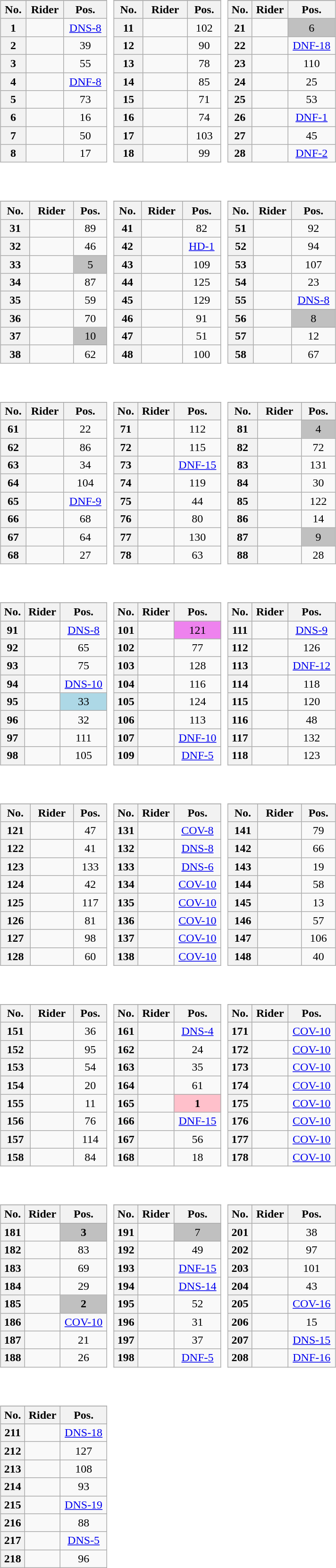<table>
<tr valign="top">
<td style="width:33%;"><br><table class="wikitable plainrowheaders" style="text-align:center; width:97%">
<tr>
</tr>
<tr style="text-align:center;">
<th scope="col">No.</th>
<th scope="col">Rider</th>
<th scope="col">Pos.</th>
</tr>
<tr>
<th scope="row" style="text-align:center;">1</th>
<td style="text-align:left;"></td>
<td><a href='#'>DNS-8</a></td>
</tr>
<tr>
<th scope="row" style="text-align:center;">2</th>
<td style="text-align:left;"></td>
<td>39</td>
</tr>
<tr>
<th scope="row" style="text-align:center;">3</th>
<td style="text-align:left;"></td>
<td>55</td>
</tr>
<tr>
<th scope="row" style="text-align:center;">4</th>
<td style="text-align:left;"></td>
<td><a href='#'>DNF-8</a></td>
</tr>
<tr>
<th scope="row" style="text-align:center;">5</th>
<td style="text-align:left;"></td>
<td>73</td>
</tr>
<tr>
<th scope="row" style="text-align:center;">6</th>
<td style="text-align:left;"></td>
<td>16</td>
</tr>
<tr>
<th scope="row" style="text-align:center;">7</th>
<td style="text-align:left;"></td>
<td>50</td>
</tr>
<tr>
<th scope="row" style="text-align:center;">8</th>
<td style="text-align:left;"></td>
<td>17</td>
</tr>
</table>
</td>
<td><br><table class="wikitable plainrowheaders" style="text-align:center; width:97%">
<tr>
</tr>
<tr style="text-align:center;">
<th scope="col">No.</th>
<th scope="col">Rider</th>
<th scope="col">Pos.</th>
</tr>
<tr>
<th scope="row" style="text-align:center;">11</th>
<td style="text-align:left;"></td>
<td>102</td>
</tr>
<tr>
<th scope="row" style="text-align:center;">12</th>
<td style="text-align:left;"></td>
<td>90</td>
</tr>
<tr>
<th scope="row" style="text-align:center;">13</th>
<td style="text-align:left;"></td>
<td>78</td>
</tr>
<tr>
<th scope="row" style="text-align:center;">14</th>
<td style="text-align:left;"></td>
<td>85</td>
</tr>
<tr>
<th scope="row" style="text-align:center;">15</th>
<td style="text-align:left;"></td>
<td>71</td>
</tr>
<tr>
<th scope="row" style="text-align:center;">16</th>
<td style="text-align:left;"></td>
<td>74</td>
</tr>
<tr>
<th scope="row" style="text-align:center;">17</th>
<td style="text-align:left;"></td>
<td>103</td>
</tr>
<tr>
<th scope="row" style="text-align:center;">18</th>
<td style="text-align:left;"></td>
<td>99</td>
</tr>
</table>
</td>
<td><br><table class="wikitable plainrowheaders" style="text-align:center; width:97%">
<tr>
</tr>
<tr style="text-align:center;">
<th scope="col">No.</th>
<th scope="col">Rider</th>
<th scope="col">Pos.</th>
</tr>
<tr>
<th scope="row" style="text-align:center;">21</th>
<td style="text-align:left;"></td>
<td style="text-align:center; background:silver;">6</td>
</tr>
<tr>
<th scope="row" style="text-align:center;">22</th>
<td style="text-align:left;"></td>
<td><a href='#'>DNF-18</a></td>
</tr>
<tr>
<th scope="row" style="text-align:center;">23</th>
<td style="text-align:left;"></td>
<td>110</td>
</tr>
<tr>
<th scope="row" style="text-align:center;">24</th>
<td style="text-align:left;"></td>
<td>25</td>
</tr>
<tr>
<th scope="row" style="text-align:center;">25</th>
<td style="text-align:left;"></td>
<td>53</td>
</tr>
<tr>
<th scope="row" style="text-align:center;">26</th>
<td style="text-align:left;"></td>
<td><a href='#'>DNF-1</a></td>
</tr>
<tr>
<th scope="row" style="text-align:center;">27</th>
<td style="text-align:left;"></td>
<td>45</td>
</tr>
<tr>
<th scope="row" style="text-align:center;">28</th>
<td style="text-align:left;"></td>
<td><a href='#'>DNF-2</a></td>
</tr>
</table>
</td>
<td></td>
</tr>
<tr valign="top">
<td style="width:33%;"><br><table class="wikitable plainrowheaders" style="text-align:center; width:97%">
<tr>
</tr>
<tr style="text-align:center;">
<th scope="col">No.</th>
<th scope="col">Rider</th>
<th scope="col">Pos.</th>
</tr>
<tr>
<th scope="row" style="text-align:center;">31</th>
<td style="text-align:left;"></td>
<td>89</td>
</tr>
<tr>
<th scope="row" style="text-align:center;">32</th>
<td style="text-align:left;"></td>
<td>46</td>
</tr>
<tr>
<th scope="row" style="text-align:center;">33</th>
<td style="text-align:left;"></td>
<td style="text-align:center; background:silver;">5</td>
</tr>
<tr>
<th scope="row" style="text-align:center;">34</th>
<td style="text-align:left;"></td>
<td>87</td>
</tr>
<tr>
<th scope="row" style="text-align:center;">35</th>
<td style="text-align:left;"></td>
<td>59</td>
</tr>
<tr>
<th scope="row" style="text-align:center;">36</th>
<td style="text-align:left;"></td>
<td>70</td>
</tr>
<tr>
<th scope="row" style="text-align:center;">37</th>
<td style="text-align:left;"></td>
<td style="text-align:center; background:silver;">10</td>
</tr>
<tr>
<th scope="row" style="text-align:center;">38</th>
<td style="text-align:left;"></td>
<td>62</td>
</tr>
</table>
</td>
<td><br><table class="wikitable plainrowheaders" style="text-align:center; width:97%">
<tr>
</tr>
<tr style="text-align:center;">
<th scope="col">No.</th>
<th scope="col">Rider</th>
<th scope="col">Pos.</th>
</tr>
<tr>
<th scope="row" style="text-align:center;">41</th>
<td style="text-align:left;"></td>
<td>82</td>
</tr>
<tr>
<th scope="row" style="text-align:center;">42</th>
<td style="text-align:left;"></td>
<td><a href='#'>HD-1</a></td>
</tr>
<tr>
<th scope="row" style="text-align:center;">43</th>
<td style="text-align:left;"></td>
<td>109</td>
</tr>
<tr>
<th scope="row" style="text-align:center;">44</th>
<td style="text-align:left;"></td>
<td>125</td>
</tr>
<tr>
<th scope="row" style="text-align:center;">45</th>
<td style="text-align:left;"></td>
<td>129</td>
</tr>
<tr>
<th scope="row" style="text-align:center;">46</th>
<td style="text-align:left;"></td>
<td>91</td>
</tr>
<tr>
<th scope="row" style="text-align:center;">47</th>
<td style="text-align:left;"></td>
<td>51</td>
</tr>
<tr>
<th scope="row" style="text-align:center;">48</th>
<td style="text-align:left;"></td>
<td>100</td>
</tr>
</table>
</td>
<td><br><table class="wikitable plainrowheaders" style="text-align:center; width:97%">
<tr>
</tr>
<tr style="text-align:center;">
<th scope="col">No.</th>
<th scope="col">Rider</th>
<th scope="col">Pos.</th>
</tr>
<tr>
<th scope="row" style="text-align:center;">51</th>
<td style="text-align:left;"></td>
<td>92</td>
</tr>
<tr>
<th scope="row" style="text-align:center;">52</th>
<td style="text-align:left;"></td>
<td>94</td>
</tr>
<tr>
<th scope="row" style="text-align:center;">53</th>
<td style="text-align:left;"></td>
<td>107</td>
</tr>
<tr>
<th scope="row" style="text-align:center;">54</th>
<td style="text-align:left;"></td>
<td>23</td>
</tr>
<tr>
<th scope="row" style="text-align:center;">55</th>
<td style="text-align:left;"></td>
<td><a href='#'>DNS-8</a></td>
</tr>
<tr>
<th scope="row" style="text-align:center;">56</th>
<td style="text-align:left;"></td>
<td style="text-align:center; background:silver;">8</td>
</tr>
<tr>
<th scope="row" style="text-align:center;">57</th>
<td style="text-align:left;"></td>
<td>12</td>
</tr>
<tr>
<th scope="row" style="text-align:center;">58</th>
<td style="text-align:left;"></td>
<td>67</td>
</tr>
</table>
</td>
<td></td>
</tr>
<tr valign="top">
<td style="width:33%;"><br><table class="wikitable plainrowheaders" style="text-align:center; width:97%">
<tr>
</tr>
<tr style="text-align:center;">
<th scope="col">No.</th>
<th scope="col">Rider</th>
<th scope="col">Pos.</th>
</tr>
<tr>
<th scope="row" style="text-align:center;">61</th>
<td style="text-align:left;"></td>
<td>22</td>
</tr>
<tr>
<th scope="row" style="text-align:center;">62</th>
<td style="text-align:left;"></td>
<td>86</td>
</tr>
<tr>
<th scope="row" style="text-align:center;">63</th>
<td style="text-align:left;"></td>
<td>34</td>
</tr>
<tr>
<th scope="row" style="text-align:center;">64</th>
<td style="text-align:left;"></td>
<td>104</td>
</tr>
<tr>
<th scope="row" style="text-align:center;">65</th>
<td style="text-align:left;"></td>
<td><a href='#'>DNF-9</a></td>
</tr>
<tr>
<th scope="row" style="text-align:center;">66</th>
<td style="text-align:left;"></td>
<td>68</td>
</tr>
<tr>
<th scope="row" style="text-align:center;">67</th>
<td style="text-align:left;"></td>
<td>64</td>
</tr>
<tr>
<th scope="row" style="text-align:center;">68</th>
<td style="text-align:left;"></td>
<td>27</td>
</tr>
</table>
</td>
<td><br><table class="wikitable plainrowheaders" style="text-align:center; width:97%">
<tr>
</tr>
<tr style="text-align:center;">
<th scope="col">No.</th>
<th scope="col">Rider</th>
<th scope="col">Pos.</th>
</tr>
<tr>
<th scope="row" style="text-align:center;">71</th>
<td style="text-align:left;"></td>
<td>112</td>
</tr>
<tr>
<th scope="row" style="text-align:center;">72</th>
<td style="text-align:left;"></td>
<td>115</td>
</tr>
<tr>
<th scope="row" style="text-align:center;">73</th>
<td style="text-align:left;"></td>
<td><a href='#'>DNF-15</a></td>
</tr>
<tr>
<th scope="row" style="text-align:center;">74</th>
<td style="text-align:left;"></td>
<td>119</td>
</tr>
<tr>
<th scope="row" style="text-align:center;">75</th>
<td style="text-align:left;"></td>
<td>44</td>
</tr>
<tr>
<th scope="row" style="text-align:center;">76</th>
<td style="text-align:left;"></td>
<td>80</td>
</tr>
<tr>
<th scope="row" style="text-align:center;">77</th>
<td style="text-align:left;"></td>
<td>130</td>
</tr>
<tr>
<th scope="row" style="text-align:center;">78</th>
<td style="text-align:left;"></td>
<td>63</td>
</tr>
</table>
</td>
<td><br><table class="wikitable plainrowheaders" style="text-align:center; width:97%">
<tr>
</tr>
<tr style="text-align:center;">
<th scope="col">No.</th>
<th scope="col">Rider</th>
<th scope="col">Pos.</th>
</tr>
<tr>
<th scope="row" style="text-align:center;">81</th>
<td style="text-align:left;"></td>
<td style="text-align:center; background:silver;">4</td>
</tr>
<tr>
<th scope="row" style="text-align:center;">82</th>
<td style="text-align:left;"></td>
<td>72</td>
</tr>
<tr>
<th scope="row" style="text-align:center;">83</th>
<td style="text-align:left;"></td>
<td>131</td>
</tr>
<tr>
<th scope="row" style="text-align:center;">84</th>
<td style="text-align:left;"></td>
<td>30</td>
</tr>
<tr>
<th scope="row" style="text-align:center;">85</th>
<td style="text-align:left;"></td>
<td>122</td>
</tr>
<tr>
<th scope="row" style="text-align:center;">86</th>
<td style="text-align:left;"></td>
<td>14</td>
</tr>
<tr>
<th scope="row" style="text-align:center;">87</th>
<td style="text-align:left;"></td>
<td style="text-align:center; background:silver;">9</td>
</tr>
<tr>
<th scope="row" style="text-align:center;">88</th>
<td style="text-align:left;"></td>
<td>28</td>
</tr>
</table>
</td>
<td></td>
</tr>
<tr valign="top">
<td style="width:33%;"><br><table class="wikitable plainrowheaders" style="text-align:center; width:97%">
<tr>
</tr>
<tr style="text-align:center;">
<th scope="col">No.</th>
<th scope="col">Rider</th>
<th scope="col">Pos.</th>
</tr>
<tr>
<th scope="row" style="text-align:center;">91</th>
<td style="text-align:left;"></td>
<td><a href='#'>DNS-8</a></td>
</tr>
<tr>
<th scope="row" style="text-align:center;">92</th>
<td style="text-align:left;"></td>
<td>65</td>
</tr>
<tr>
<th scope="row" style="text-align:center;">93</th>
<td style="text-align:left;"></td>
<td>75</td>
</tr>
<tr>
<th scope="row" style="text-align:center;">94</th>
<td style="text-align:left;"></td>
<td><a href='#'>DNS-10</a></td>
</tr>
<tr>
<th scope="row" style="text-align:center;">95</th>
<td style="text-align:left;"> </td>
<td style="text-align:center; background:lightblue;">33</td>
</tr>
<tr>
<th scope="row" style="text-align:center;">96</th>
<td style="text-align:left;"></td>
<td>32</td>
</tr>
<tr>
<th scope="row" style="text-align:center;">97</th>
<td style="text-align:left;"></td>
<td>111</td>
</tr>
<tr>
<th scope="row" style="text-align:center;">98</th>
<td style="text-align:left;"></td>
<td>105</td>
</tr>
</table>
</td>
<td><br><table class="wikitable plainrowheaders" style="text-align:center; width:97%">
<tr>
</tr>
<tr style="text-align:center;">
<th scope="col">No.</th>
<th scope="col">Rider</th>
<th scope="col">Pos.</th>
</tr>
<tr>
<th scope="row" style="text-align:center;">101</th>
<td style="text-align:left;"> </td>
<td style="text-align:center; background:violet;">121</td>
</tr>
<tr>
<th scope="row" style="text-align:center;">102</th>
<td style="text-align:left;"></td>
<td>77</td>
</tr>
<tr>
<th scope="row" style="text-align:center;">103</th>
<td style="text-align:left;"></td>
<td>128</td>
</tr>
<tr>
<th scope="row" style="text-align:center;">104</th>
<td style="text-align:left;"></td>
<td>116</td>
</tr>
<tr>
<th scope="row" style="text-align:center;">105</th>
<td style="text-align:left;"></td>
<td>124</td>
</tr>
<tr>
<th scope="row" style="text-align:center;">106</th>
<td style="text-align:left;"></td>
<td>113</td>
</tr>
<tr>
<th scope="row" style="text-align:center;">107</th>
<td style="text-align:left;"></td>
<td><a href='#'>DNF-10</a></td>
</tr>
<tr>
<th scope="row" style="text-align:center;">109</th>
<td style="text-align:left;"></td>
<td><a href='#'>DNF-5</a></td>
</tr>
</table>
</td>
<td><br><table class="wikitable plainrowheaders" style="text-align:center; width:97%">
<tr>
</tr>
<tr style="text-align:center;">
<th scope="col">No.</th>
<th scope="col">Rider</th>
<th scope="col">Pos.</th>
</tr>
<tr>
<th scope="row" style="text-align:center;">111</th>
<td style="text-align:left;"></td>
<td><a href='#'>DNS-9</a></td>
</tr>
<tr>
<th scope="row" style="text-align:center;">112</th>
<td style="text-align:left;"></td>
<td>126</td>
</tr>
<tr>
<th scope="row" style="text-align:center;">113</th>
<td style="text-align:left;"></td>
<td><a href='#'>DNF-12</a></td>
</tr>
<tr>
<th scope="row" style="text-align:center;">114</th>
<td style="text-align:left;"></td>
<td>118</td>
</tr>
<tr>
<th scope="row" style="text-align:center;">115</th>
<td style="text-align:left;"></td>
<td>120</td>
</tr>
<tr>
<th scope="row" style="text-align:center;">116</th>
<td style="text-align:left;"></td>
<td>48</td>
</tr>
<tr>
<th scope="row" style="text-align:center;">117</th>
<td style="text-align:left;"></td>
<td>132</td>
</tr>
<tr>
<th scope="row" style="text-align:center;">118</th>
<td style="text-align:left;"></td>
<td>123</td>
</tr>
</table>
</td>
</tr>
<tr valign="top">
<td style="width:33%;"><br><table class="wikitable plainrowheaders" style="text-align:center; width:97%">
<tr>
</tr>
<tr style="text-align:center;">
<th scope="col">No.</th>
<th scope="col">Rider</th>
<th scope="col">Pos.</th>
</tr>
<tr>
<th scope="row" style="text-align:center;">121</th>
<td style="text-align:left;"></td>
<td>47</td>
</tr>
<tr>
<th scope="row" style="text-align:center;">122</th>
<td style="text-align:left;"></td>
<td>41</td>
</tr>
<tr>
<th scope="row" style="text-align:center;">123</th>
<td style="text-align:left;"></td>
<td>133</td>
</tr>
<tr>
<th scope="row" style="text-align:center;">124</th>
<td style="text-align:left;"></td>
<td>42</td>
</tr>
<tr>
<th scope="row" style="text-align:center;">125</th>
<td style="text-align:left;"></td>
<td>117</td>
</tr>
<tr>
<th scope="row" style="text-align:center;">126</th>
<td style="text-align:left;"></td>
<td>81</td>
</tr>
<tr>
<th scope="row" style="text-align:center;">127</th>
<td style="text-align:left;"></td>
<td>98</td>
</tr>
<tr>
<th scope="row" style="text-align:center;">128</th>
<td style="text-align:left;"></td>
<td>60</td>
</tr>
</table>
</td>
<td><br><table class="wikitable plainrowheaders" style="text-align:center; width:97%">
<tr>
</tr>
<tr style="text-align:center;">
<th scope="col">No.</th>
<th scope="col">Rider</th>
<th scope="col">Pos.</th>
</tr>
<tr>
<th scope="row" style="text-align:center;">131</th>
<td style="text-align:left;"></td>
<td><a href='#'>COV-8</a></td>
</tr>
<tr>
<th scope="row" style="text-align:center;">132</th>
<td style="text-align:left;"></td>
<td><a href='#'>DNS-8</a></td>
</tr>
<tr>
<th scope="row" style="text-align:center;">133</th>
<td style="text-align:left;"></td>
<td><a href='#'>DNS-6</a></td>
</tr>
<tr>
<th scope="row" style="text-align:center;">134</th>
<td style="text-align:left;"></td>
<td><a href='#'>COV-10</a></td>
</tr>
<tr>
<th scope="row" style="text-align:center;">135</th>
<td style="text-align:left;"></td>
<td><a href='#'>COV-10</a></td>
</tr>
<tr>
<th scope="row" style="text-align:center;">136</th>
<td style="text-align:left;"></td>
<td><a href='#'>COV-10</a></td>
</tr>
<tr>
<th scope="row" style="text-align:center;">137</th>
<td style="text-align:left;"></td>
<td><a href='#'>COV-10</a></td>
</tr>
<tr>
<th scope="row" style="text-align:center;">138</th>
<td style="text-align:left;"></td>
<td><a href='#'>COV-10</a></td>
</tr>
</table>
</td>
<td><br><table class="wikitable plainrowheaders" style="text-align:center; width:97%">
<tr>
</tr>
<tr style="text-align:center;">
<th scope="col">No.</th>
<th scope="col">Rider</th>
<th scope="col">Pos.</th>
</tr>
<tr>
<th scope="row" style="text-align:center;">141</th>
<td style="text-align:left;"></td>
<td>79</td>
</tr>
<tr>
<th scope="row" style="text-align:center;">142</th>
<td style="text-align:left;"></td>
<td>66</td>
</tr>
<tr>
<th scope="row" style="text-align:center;">143</th>
<td style="text-align:left;"></td>
<td>19</td>
</tr>
<tr>
<th scope="row" style="text-align:center;">144</th>
<td style="text-align:left;"></td>
<td>58</td>
</tr>
<tr>
<th scope="row" style="text-align:center;">145</th>
<td style="text-align:left;"></td>
<td>13</td>
</tr>
<tr>
<th scope="row" style="text-align:center;">146</th>
<td style="text-align:left;"></td>
<td>57</td>
</tr>
<tr>
<th scope="row" style="text-align:center;">147</th>
<td style="text-align:left;"></td>
<td>106</td>
</tr>
<tr>
<th scope="row" style="text-align:center;">148</th>
<td style="text-align:left;"></td>
<td>40</td>
</tr>
</table>
</td>
<td></td>
</tr>
<tr valign="top">
<td style="width:33%;"><br><table class="wikitable plainrowheaders" style="text-align:center; width:97%">
<tr>
</tr>
<tr style="text-align:center;">
<th scope="col">No.</th>
<th scope="col">Rider</th>
<th scope="col">Pos.</th>
</tr>
<tr>
<th scope="row" style="text-align:center;">151</th>
<td style="text-align:left;"></td>
<td>36</td>
</tr>
<tr>
<th scope="row" style="text-align:center;">152</th>
<td style="text-align:left;"></td>
<td>95</td>
</tr>
<tr>
<th scope="row" style="text-align:center;">153</th>
<td style="text-align:left;"></td>
<td>54</td>
</tr>
<tr>
<th scope="row" style="text-align:center;">154</th>
<td style="text-align:left;"></td>
<td>20</td>
</tr>
<tr>
<th scope="row" style="text-align:center;">155</th>
<td style="text-align:left;"></td>
<td>11</td>
</tr>
<tr>
<th scope="row" style="text-align:center;">156</th>
<td style="text-align:left;"></td>
<td>76</td>
</tr>
<tr>
<th scope="row" style="text-align:center;">157</th>
<td style="text-align:left;"></td>
<td>114</td>
</tr>
<tr>
<th scope="row" style="text-align:center;">158</th>
<td style="text-align:left;"></td>
<td>84</td>
</tr>
</table>
</td>
<td><br><table class="wikitable plainrowheaders" style="text-align:center; width:97%">
<tr>
</tr>
<tr style="text-align:center;">
<th scope="col">No.</th>
<th scope="col">Rider</th>
<th scope="col">Pos.</th>
</tr>
<tr>
<th scope="row" style="text-align:center;">161</th>
<td style="text-align:left;"></td>
<td><a href='#'>DNS-4</a></td>
</tr>
<tr>
<th scope="row" style="text-align:center;">162</th>
<td style="text-align:left;"></td>
<td>24</td>
</tr>
<tr>
<th scope="row" style="text-align:center;">163</th>
<td style="text-align:left;"></td>
<td>35</td>
</tr>
<tr>
<th scope="row" style="text-align:center;">164</th>
<td style="text-align:left;"></td>
<td>61</td>
</tr>
<tr>
<th scope="row" style="text-align:center;">165</th>
<td style="text-align:left;"> </td>
<td style="text-align:center; background:pink;"><strong>1</strong></td>
</tr>
<tr>
<th scope="row" style="text-align:center;">166</th>
<td style="text-align:left;"></td>
<td><a href='#'>DNF-15</a></td>
</tr>
<tr>
<th scope="row" style="text-align:center;">167</th>
<td style="text-align:left;"></td>
<td>56</td>
</tr>
<tr>
<th scope="row" style="text-align:center;">168</th>
<td style="text-align:left;"></td>
<td>18</td>
</tr>
</table>
</td>
<td><br><table class="wikitable plainrowheaders" style="text-align:center; width:97%">
<tr>
</tr>
<tr style="text-align:center;">
<th scope="col">No.</th>
<th scope="col">Rider</th>
<th scope="col">Pos.</th>
</tr>
<tr>
<th scope="row" style="text-align:center;">171</th>
<td style="text-align:left;"></td>
<td><a href='#'>COV-10</a></td>
</tr>
<tr>
<th scope="row" style="text-align:center;">172</th>
<td style="text-align:left;"></td>
<td><a href='#'>COV-10</a></td>
</tr>
<tr>
<th scope="row" style="text-align:center;">173</th>
<td style="text-align:left;"></td>
<td><a href='#'>COV-10</a></td>
</tr>
<tr>
<th scope="row" style="text-align:center;">174</th>
<td style="text-align:left;"></td>
<td><a href='#'>COV-10</a></td>
</tr>
<tr>
<th scope="row" style="text-align:center;">175</th>
<td style="text-align:left;"></td>
<td><a href='#'>COV-10</a></td>
</tr>
<tr>
<th scope="row" style="text-align:center;">176</th>
<td style="text-align:left;"></td>
<td><a href='#'>COV-10</a></td>
</tr>
<tr>
<th scope="row" style="text-align:center;">177</th>
<td style="text-align:left;"></td>
<td><a href='#'>COV-10</a></td>
</tr>
<tr>
<th scope="row" style="text-align:center;">178</th>
<td style="text-align:left;"></td>
<td><a href='#'>COV-10</a></td>
</tr>
</table>
</td>
</tr>
<tr valign="top">
<td style="width:33%;"><br><table class="wikitable plainrowheaders" style="text-align:center; width:97%">
<tr>
</tr>
<tr style="text-align:center;">
<th scope="col">No.</th>
<th scope="col">Rider</th>
<th scope="col">Pos.</th>
</tr>
<tr>
<th scope="row" style="text-align:center;">181</th>
<td style="text-align:left;"></td>
<td style="text-align:center; background:silver;"><strong>3</strong></td>
</tr>
<tr>
<th scope="row" style="text-align:center;">182</th>
<td style="text-align:left;"></td>
<td>83</td>
</tr>
<tr>
<th scope="row" style="text-align:center;">183</th>
<td style="text-align:left;"></td>
<td>69</td>
</tr>
<tr>
<th scope="row" style="text-align:center;">184</th>
<td style="text-align:left;"></td>
<td>29</td>
</tr>
<tr>
<th scope="row" style="text-align:center;">185</th>
<td style="text-align:left;"></td>
<td style="text-align:center; background:silver;"><strong>2</strong></td>
</tr>
<tr>
<th scope="row" style="text-align:center;">186</th>
<td style="text-align:left;"></td>
<td><a href='#'>COV-10</a></td>
</tr>
<tr>
<th scope="row" style="text-align:center;">187</th>
<td style="text-align:left;"></td>
<td>21</td>
</tr>
<tr>
<th scope="row" style="text-align:center;">188</th>
<td style="text-align:left;"></td>
<td>26</td>
</tr>
</table>
</td>
<td><br><table class="wikitable plainrowheaders" style="text-align:center; width:97%">
<tr>
</tr>
<tr style="text-align:center;">
<th scope="col">No.</th>
<th scope="col">Rider</th>
<th scope="col">Pos.</th>
</tr>
<tr>
<th scope="row" style="text-align:center;">191</th>
<td style="text-align:left;"></td>
<td style="text-align:center; background:silver;">7</td>
</tr>
<tr>
<th scope="row" style="text-align:center;">192</th>
<td style="text-align:left;"></td>
<td>49</td>
</tr>
<tr>
<th scope="row" style="text-align:center;">193</th>
<td style="text-align:left;"></td>
<td><a href='#'>DNF-15</a></td>
</tr>
<tr>
<th scope="row" style="text-align:center;">194</th>
<td style="text-align:left;"></td>
<td><a href='#'>DNS-14</a></td>
</tr>
<tr>
<th scope="row" style="text-align:center;">195</th>
<td style="text-align:left;"></td>
<td>52</td>
</tr>
<tr>
<th scope="row" style="text-align:center;">196</th>
<td style="text-align:left;"></td>
<td>31</td>
</tr>
<tr>
<th scope="row" style="text-align:center;">197</th>
<td style="text-align:left;"></td>
<td>37</td>
</tr>
<tr>
<th scope="row" style="text-align:center;">198</th>
<td style="text-align:left;"></td>
<td><a href='#'>DNF-5</a></td>
</tr>
</table>
</td>
<td><br><table class="wikitable plainrowheaders" style="text-align:center; width:97%">
<tr>
</tr>
<tr style="text-align:center;">
<th scope="col">No.</th>
<th scope="col">Rider</th>
<th scope="col">Pos.</th>
</tr>
<tr>
<th scope="row" style="text-align:center;">201</th>
<td style="text-align:left;"></td>
<td>38</td>
</tr>
<tr>
<th scope="row" style="text-align:center;">202</th>
<td style="text-align:left;"></td>
<td>97</td>
</tr>
<tr>
<th scope="row" style="text-align:center;">203</th>
<td style="text-align:left;"></td>
<td>101</td>
</tr>
<tr>
<th scope="row" style="text-align:center;">204</th>
<td style="text-align:left;"></td>
<td>43</td>
</tr>
<tr>
<th scope="row" style="text-align:center;">205</th>
<td style="text-align:left;"></td>
<td><a href='#'>COV-16</a></td>
</tr>
<tr>
<th scope="row" style="text-align:center;">206</th>
<td style="text-align:left;"></td>
<td>15</td>
</tr>
<tr>
<th scope="row" style="text-align:center;">207</th>
<td style="text-align:left;"></td>
<td><a href='#'>DNS-15</a></td>
</tr>
<tr>
<th scope="row" style="text-align:center;">208</th>
<td style="text-align:left;"></td>
<td><a href='#'>DNF-16</a></td>
</tr>
</table>
</td>
<td></td>
</tr>
<tr valign="top">
<td style="width:33%;"><br><table class="wikitable plainrowheaders" style="text-align:center; width:97%">
<tr>
</tr>
<tr style="text-align:center;">
<th scope="col">No.</th>
<th scope="col">Rider</th>
<th scope="col">Pos.</th>
</tr>
<tr>
<th scope="row" style="text-align:center;">211</th>
<td style="text-align:left;"></td>
<td><a href='#'>DNS-18</a></td>
</tr>
<tr>
<th scope="row" style="text-align:center;">212</th>
<td style="text-align:left;"></td>
<td>127</td>
</tr>
<tr>
<th scope="row" style="text-align:center;">213</th>
<td style="text-align:left;"></td>
<td>108</td>
</tr>
<tr>
<th scope="row" style="text-align:center;">214</th>
<td style="text-align:left;"></td>
<td>93</td>
</tr>
<tr>
<th scope="row" style="text-align:center;">215</th>
<td style="text-align:left;"></td>
<td><a href='#'>DNS-19</a></td>
</tr>
<tr>
<th scope="row" style="text-align:center;">216</th>
<td style="text-align:left;"></td>
<td>88</td>
</tr>
<tr>
<th scope="row" style="text-align:center;">217</th>
<td style="text-align:left;"></td>
<td><a href='#'>DNS-5</a></td>
</tr>
<tr>
<th scope="row" style="text-align:center;">218</th>
<td style="text-align:left;"></td>
<td>96</td>
</tr>
</table>
</td>
</tr>
</table>
